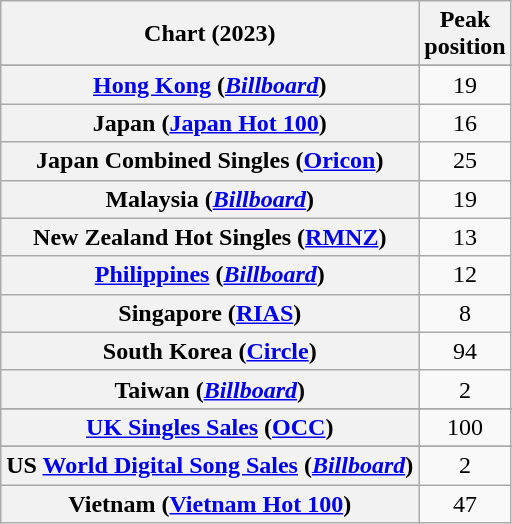<table class="wikitable sortable plainrowheaders" style="text-align:center">
<tr>
<th scope="col">Chart (2023)</th>
<th scope="col">Peak<br>position</th>
</tr>
<tr>
</tr>
<tr>
</tr>
<tr>
<th scope="row"><a href='#'>Hong Kong</a> (<em><a href='#'>Billboard</a></em>)</th>
<td>19</td>
</tr>
<tr>
<th scope="row">Japan (<a href='#'>Japan Hot 100</a>)</th>
<td>16</td>
</tr>
<tr>
<th scope="row">Japan Combined Singles (<a href='#'>Oricon</a>)</th>
<td>25</td>
</tr>
<tr>
<th scope="row">Malaysia (<em><a href='#'>Billboard</a></em>)</th>
<td>19</td>
</tr>
<tr>
<th scope="row">New Zealand Hot Singles (<a href='#'>RMNZ</a>)</th>
<td>13</td>
</tr>
<tr>
<th scope="row"><a href='#'>Philippines</a> (<em><a href='#'>Billboard</a></em>)</th>
<td>12</td>
</tr>
<tr>
<th scope="row">Singapore (<a href='#'>RIAS</a>)</th>
<td>8</td>
</tr>
<tr>
<th scope="row">South Korea (<a href='#'>Circle</a>)</th>
<td>94</td>
</tr>
<tr>
<th scope="row">Taiwan (<em><a href='#'>Billboard</a></em>)</th>
<td>2</td>
</tr>
<tr>
</tr>
<tr>
<th scope="row"><a href='#'>UK Singles Sales</a> (<a href='#'>OCC</a>)</th>
<td>100</td>
</tr>
<tr>
</tr>
<tr>
</tr>
<tr>
<th scope="row">US <a href='#'>World Digital Song Sales</a> (<em><a href='#'>Billboard</a></em>)</th>
<td>2</td>
</tr>
<tr>
<th scope="row">Vietnam (<a href='#'>Vietnam Hot 100</a>)</th>
<td>47</td>
</tr>
</table>
